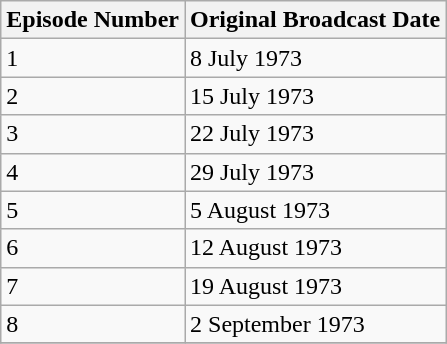<table class="wikitable">
<tr>
<th>Episode Number</th>
<th>Original Broadcast Date</th>
</tr>
<tr>
<td>1</td>
<td>8 July 1973</td>
</tr>
<tr>
<td>2</td>
<td>15 July 1973</td>
</tr>
<tr>
<td>3</td>
<td>22 July 1973</td>
</tr>
<tr>
<td>4</td>
<td>29 July 1973</td>
</tr>
<tr>
<td>5</td>
<td>5 August 1973</td>
</tr>
<tr>
<td>6</td>
<td>12 August 1973</td>
</tr>
<tr>
<td>7</td>
<td>19 August 1973</td>
</tr>
<tr>
<td>8</td>
<td>2 September 1973</td>
</tr>
<tr>
</tr>
</table>
